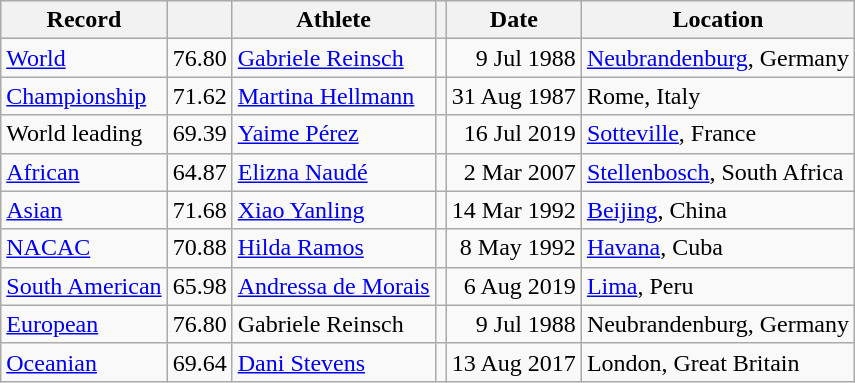<table class="wikitable">
<tr>
<th>Record</th>
<th></th>
<th>Athlete</th>
<th></th>
<th>Date</th>
<th>Location</th>
</tr>
<tr>
<td><a href='#'>World</a></td>
<td>76.80</td>
<td><a href='#'>Gabriele Reinsch</a></td>
<td></td>
<td align=right>9 Jul 1988</td>
<td><a href='#'>Neubrandenburg</a>, Germany</td>
</tr>
<tr>
<td><a href='#'>Championship</a></td>
<td>71.62</td>
<td><a href='#'>Martina Hellmann</a></td>
<td></td>
<td align=right>31 Aug 1987</td>
<td>Rome, Italy</td>
</tr>
<tr>
<td>World leading</td>
<td>69.39</td>
<td><a href='#'>Yaime Pérez</a></td>
<td></td>
<td align=right>16 Jul 2019</td>
<td><a href='#'>Sotteville</a>, France</td>
</tr>
<tr>
<td><a href='#'>African</a></td>
<td>64.87</td>
<td><a href='#'>Elizna Naudé</a></td>
<td></td>
<td align=right>2 Mar 2007</td>
<td><a href='#'>Stellenbosch</a>, South Africa</td>
</tr>
<tr>
<td><a href='#'>Asian</a></td>
<td>71.68</td>
<td><a href='#'>Xiao Yanling</a></td>
<td></td>
<td align=right>14 Mar 1992</td>
<td><a href='#'>Beijing</a>, China</td>
</tr>
<tr>
<td><a href='#'>NACAC</a></td>
<td>70.88</td>
<td><a href='#'>Hilda Ramos</a></td>
<td></td>
<td align=right>8 May 1992</td>
<td><a href='#'>Havana</a>, Cuba</td>
</tr>
<tr>
<td><a href='#'>South American</a></td>
<td>65.98</td>
<td><a href='#'>Andressa de Morais</a></td>
<td></td>
<td align=right>6 Aug 2019</td>
<td><a href='#'>Lima</a>, Peru</td>
</tr>
<tr>
<td><a href='#'>European</a></td>
<td>76.80</td>
<td>Gabriele Reinsch</td>
<td></td>
<td align=right>9 Jul 1988</td>
<td>Neubrandenburg, Germany</td>
</tr>
<tr>
<td><a href='#'>Oceanian</a></td>
<td>69.64</td>
<td><a href='#'>Dani Stevens</a></td>
<td></td>
<td align=right>13 Aug 2017</td>
<td>London, Great Britain</td>
</tr>
</table>
